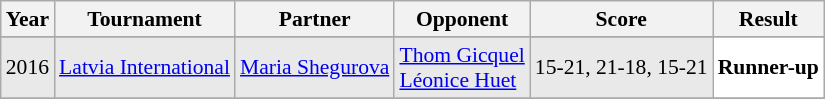<table class="sortable wikitable" style="font-size: 90%;">
<tr>
<th>Year</th>
<th>Tournament</th>
<th>Partner</th>
<th>Opponent</th>
<th>Score</th>
<th>Result</th>
</tr>
<tr>
</tr>
<tr style="background:#E9E9E9">
<td align="center">2016</td>
<td align="left"><a href='#'>Latvia International</a></td>
<td align="left"> <a href='#'>Maria Shegurova</a></td>
<td align="left"> <a href='#'>Thom Gicquel</a> <br>  <a href='#'>Léonice Huet</a></td>
<td align="left">15-21, 21-18, 15-21</td>
<td style="text-align:left; background:white"> <strong>Runner-up</strong></td>
</tr>
<tr>
</tr>
</table>
